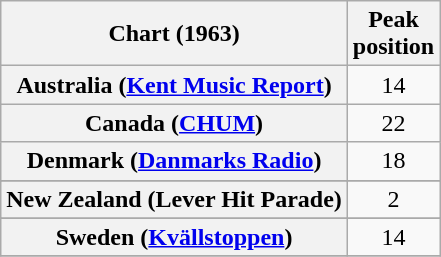<table class="wikitable sortable plainrowheaders" style="text-align:center">
<tr>
<th>Chart (1963)</th>
<th>Peak<br>position</th>
</tr>
<tr>
<th scope="row">Australia (<a href='#'>Kent Music Report</a>)</th>
<td>14</td>
</tr>
<tr>
<th scope="row">Canada (<a href='#'>CHUM</a>)</th>
<td>22</td>
</tr>
<tr>
<th scope="row">Denmark (<a href='#'>Danmarks Radio</a>)</th>
<td>18</td>
</tr>
<tr>
</tr>
<tr>
<th scope="row">New Zealand (Lever Hit Parade)</th>
<td>2</td>
</tr>
<tr>
</tr>
<tr>
<th scope="row">Sweden (<a href='#'>Kvällstoppen</a>)</th>
<td>14</td>
</tr>
<tr>
</tr>
</table>
